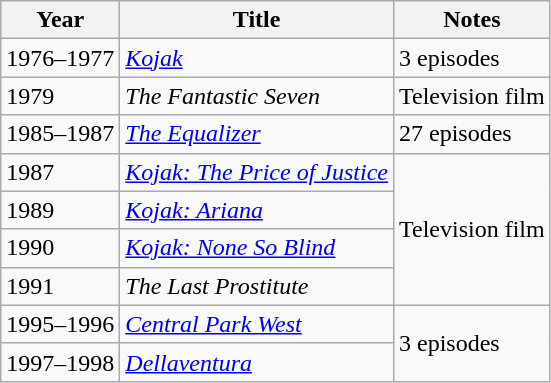<table class="wikitable sortable">
<tr>
<th>Year</th>
<th>Title</th>
<th>Notes</th>
</tr>
<tr>
<td>1976–1977</td>
<td><em><a href='#'>Kojak</a></em></td>
<td>3 episodes</td>
</tr>
<tr>
<td>1979</td>
<td><em>The Fantastic Seven</em></td>
<td>Television film</td>
</tr>
<tr>
<td>1985–1987</td>
<td><em><a href='#'>The Equalizer</a></em></td>
<td>27 episodes</td>
</tr>
<tr>
<td>1987</td>
<td><em><a href='#'>Kojak: The Price of Justice</a></em></td>
<td rowspan="4">Television film</td>
</tr>
<tr>
<td>1989</td>
<td><em><a href='#'>Kojak: Ariana</a></em></td>
</tr>
<tr>
<td>1990</td>
<td><em><a href='#'>Kojak: None So Blind</a></em></td>
</tr>
<tr>
<td>1991</td>
<td><em>The Last Prostitute</em></td>
</tr>
<tr>
<td>1995–1996</td>
<td><a href='#'><em>Central Park West</em></a></td>
<td rowspan="2">3 episodes</td>
</tr>
<tr>
<td>1997–1998</td>
<td><em><a href='#'>Dellaventura</a></em></td>
</tr>
</table>
